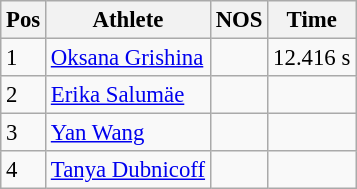<table class="wikitable" style="font-size:95%;">
<tr>
<th>Pos</th>
<th>Athlete</th>
<th>NOS</th>
<th>Time</th>
</tr>
<tr>
<td>1</td>
<td><a href='#'>Oksana Grishina</a></td>
<td></td>
<td>12.416 s</td>
</tr>
<tr>
<td>2</td>
<td><a href='#'>Erika Salumäe</a></td>
<td></td>
<td></td>
</tr>
<tr>
<td>3</td>
<td><a href='#'>Yan Wang</a></td>
<td></td>
<td></td>
</tr>
<tr>
<td>4</td>
<td><a href='#'>Tanya Dubnicoff</a></td>
<td></td>
<td></td>
</tr>
</table>
